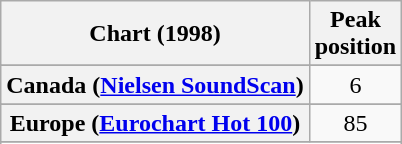<table class="wikitable sortable plainrowheaders" style="text-align:center">
<tr>
<th>Chart (1998)</th>
<th>Peak<br>position</th>
</tr>
<tr>
</tr>
<tr>
<th scope="row">Canada (<a href='#'>Nielsen SoundScan</a>)</th>
<td>6</td>
</tr>
<tr>
</tr>
<tr>
<th scope="row">Europe (<a href='#'>Eurochart Hot 100</a>)</th>
<td>85</td>
</tr>
<tr>
</tr>
<tr>
</tr>
<tr>
</tr>
<tr>
</tr>
<tr>
</tr>
<tr>
</tr>
<tr>
</tr>
<tr>
</tr>
<tr>
</tr>
<tr>
</tr>
<tr>
</tr>
</table>
